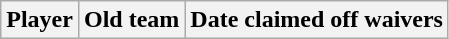<table class="wikitable">
<tr>
<th>Player</th>
<th>Old team</th>
<th>Date claimed off waivers</th>
</tr>
</table>
